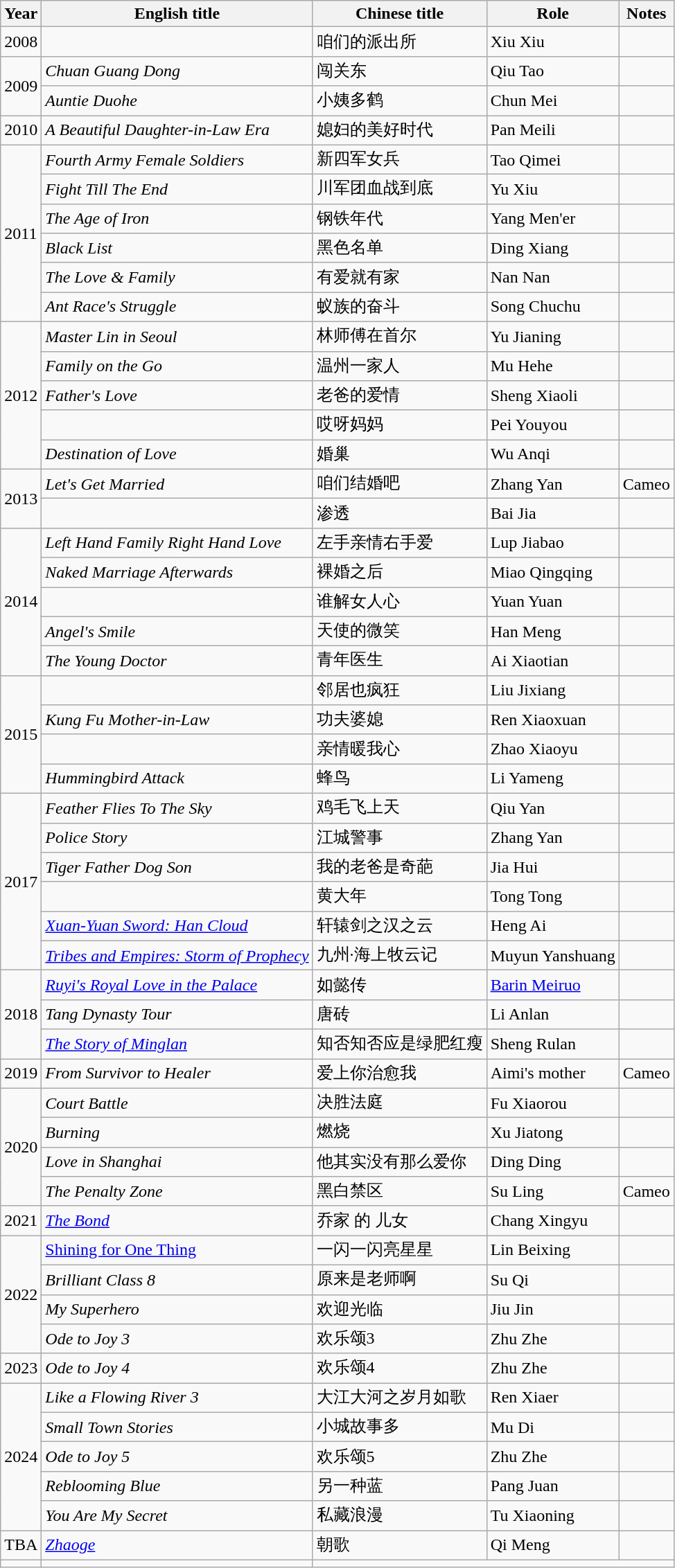<table class="wikitable">
<tr>
<th>Year</th>
<th>English title</th>
<th>Chinese title</th>
<th>Role</th>
<th>Notes</th>
</tr>
<tr>
<td>2008</td>
<td></td>
<td>咱们的派出所</td>
<td>Xiu Xiu</td>
<td></td>
</tr>
<tr>
<td rowspan=2>2009</td>
<td><em>Chuan Guang Dong</em></td>
<td>闯关东</td>
<td>Qiu Tao</td>
<td></td>
</tr>
<tr>
<td><em>Auntie Duohe </em></td>
<td>小姨多鹤</td>
<td>Chun Mei</td>
<td></td>
</tr>
<tr>
<td>2010</td>
<td><em>A Beautiful Daughter-in-Law Era</em></td>
<td>媳妇的美好时代</td>
<td>Pan Meili</td>
<td></td>
</tr>
<tr>
<td rowspan=6>2011</td>
<td><em>Fourth Army Female Soldiers</em></td>
<td>新四军女兵</td>
<td>Tao Qimei</td>
<td></td>
</tr>
<tr>
<td><em>Fight Till The End</em></td>
<td>川军团血战到底</td>
<td>Yu Xiu</td>
<td></td>
</tr>
<tr>
<td><em>The Age of Iron </em></td>
<td>钢铁年代</td>
<td>Yang Men'er</td>
<td></td>
</tr>
<tr>
<td><em>Black List</em></td>
<td>黑色名单</td>
<td>Ding Xiang</td>
<td></td>
</tr>
<tr>
<td><em>The Love & Family </em></td>
<td>有爱就有家</td>
<td>Nan Nan</td>
<td></td>
</tr>
<tr>
<td><em>Ant Race's Struggle </em></td>
<td>蚁族的奋斗</td>
<td>Song Chuchu</td>
<td></td>
</tr>
<tr>
<td rowspan=5>2012</td>
<td><em>Master Lin in Seoul</em></td>
<td>林师傅在首尔</td>
<td>Yu Jianing</td>
<td></td>
</tr>
<tr>
<td><em>Family on the Go </em></td>
<td>温州一家人</td>
<td>Mu Hehe</td>
<td></td>
</tr>
<tr>
<td><em>Father's Love </em></td>
<td>老爸的爱情</td>
<td>Sheng Xiaoli</td>
<td></td>
</tr>
<tr>
<td></td>
<td>哎呀妈妈</td>
<td>Pei Youyou</td>
<td></td>
</tr>
<tr>
<td><em>Destination of Love </em></td>
<td>婚巢</td>
<td>Wu Anqi</td>
<td></td>
</tr>
<tr>
<td rowspan=2>2013</td>
<td><em>Let's Get Married</em></td>
<td>咱们结婚吧</td>
<td>Zhang Yan</td>
<td>Cameo</td>
</tr>
<tr>
<td></td>
<td>渗透</td>
<td>Bai Jia</td>
<td></td>
</tr>
<tr>
<td rowspan=5>2014</td>
<td><em>Left Hand Family Right Hand Love </em></td>
<td>左手亲情右手爱</td>
<td>Lup Jiabao</td>
<td></td>
</tr>
<tr>
<td><em>Naked Marriage Afterwards </em></td>
<td>裸婚之后</td>
<td>Miao Qingqing</td>
<td></td>
</tr>
<tr>
<td></td>
<td>谁解女人心</td>
<td>Yuan Yuan</td>
<td></td>
</tr>
<tr>
<td><em>Angel's Smile </em></td>
<td>天使的微笑</td>
<td>Han Meng</td>
<td></td>
</tr>
<tr>
<td><em>The Young Doctor </em></td>
<td>青年医生</td>
<td>Ai Xiaotian</td>
<td></td>
</tr>
<tr>
<td rowspan=4>2015</td>
<td></td>
<td>邻居也疯狂</td>
<td>Liu Jixiang</td>
<td></td>
</tr>
<tr>
<td><em> Kung Fu Mother-in-Law </em></td>
<td>功夫婆媳</td>
<td>Ren Xiaoxuan</td>
<td></td>
</tr>
<tr>
<td></td>
<td>亲情暖我心</td>
<td>Zhao Xiaoyu</td>
<td></td>
</tr>
<tr>
<td><em>Hummingbird Attack </em></td>
<td>蜂鸟</td>
<td>Li Yameng</td>
<td></td>
</tr>
<tr>
<td rowspan=6>2017</td>
<td><em>Feather Flies To The Sky</em></td>
<td>鸡毛飞上天</td>
<td>Qiu Yan</td>
<td></td>
</tr>
<tr>
<td><em>Police Story </em></td>
<td>江城警事</td>
<td>Zhang Yan</td>
<td></td>
</tr>
<tr>
<td><em>Tiger Father Dog Son </em></td>
<td>我的老爸是奇葩</td>
<td>Jia Hui</td>
<td></td>
</tr>
<tr>
<td></td>
<td>黄大年</td>
<td>Tong Tong</td>
<td></td>
</tr>
<tr>
<td><em><a href='#'>Xuan-Yuan Sword: Han Cloud</a></em></td>
<td>轩辕剑之汉之云</td>
<td>Heng Ai</td>
<td></td>
</tr>
<tr>
<td><em><a href='#'>Tribes and Empires: Storm of Prophecy</a></em></td>
<td>九州·海上牧云记</td>
<td>Muyun Yanshuang</td>
<td></td>
</tr>
<tr>
<td rowspan=3>2018</td>
<td><em><a href='#'>Ruyi's Royal Love in the Palace</a></em></td>
<td>如懿传</td>
<td><a href='#'>Barin Meiruo</a></td>
<td></td>
</tr>
<tr>
<td><em>Tang Dynasty Tour</em></td>
<td>唐砖</td>
<td>Li Anlan</td>
<td></td>
</tr>
<tr>
<td><em><a href='#'>The Story of Minglan</a></em></td>
<td>知否知否应是绿肥红瘦</td>
<td>Sheng Rulan</td>
<td></td>
</tr>
<tr>
<td>2019</td>
<td><em>From Survivor to Healer</em></td>
<td>爱上你治愈我</td>
<td>Aimi's mother</td>
<td>Cameo</td>
</tr>
<tr>
<td rowspan=4>2020</td>
<td><em>Court Battle</em></td>
<td>决胜法庭</td>
<td>Fu Xiaorou</td>
<td></td>
</tr>
<tr>
<td><em>Burning</em></td>
<td>燃烧</td>
<td>Xu Jiatong</td>
<td></td>
</tr>
<tr>
<td><em>Love in Shanghai</em></td>
<td>他其实没有那么爱你</td>
<td>Ding Ding</td>
<td></td>
</tr>
<tr>
<td><em>The Penalty Zone</em></td>
<td>黑白禁区</td>
<td>Su Ling</td>
<td> Cameo</td>
</tr>
<tr>
<td>2021</td>
<td><em><a href='#'>The Bond</a></em></td>
<td>乔家 的 儿女</td>
<td>Chang Xingyu</td>
<td></td>
</tr>
<tr>
<td rowspan="4">2022</td>
<td><a href='#'>Shining for One Thing</a></td>
<td>一闪一闪亮星星</td>
<td>Lin Beixing</td>
<td></td>
</tr>
<tr>
<td><em>Brilliant Class 8</em></td>
<td>原来是老师啊</td>
<td>Su Qi</td>
<td></td>
</tr>
<tr>
<td><em>My Superhero</em></td>
<td>欢迎光临</td>
<td>Jiu Jin</td>
<td></td>
</tr>
<tr>
<td><em>Ode to Joy 3</em></td>
<td>欢乐颂3</td>
<td>Zhu Zhe</td>
<td></td>
</tr>
<tr>
<td>2023</td>
<td><em>Ode to Joy 4</em></td>
<td>欢乐颂4</td>
<td>Zhu Zhe</td>
<td></td>
</tr>
<tr>
<td rowspan="5">2024</td>
<td><em>Like a Flowing River 3</em></td>
<td>大江大河之岁月如歌</td>
<td>Ren Xiaer</td>
<td></td>
</tr>
<tr>
<td><em>Small Town Stories</em></td>
<td>小城故事多</td>
<td>Mu Di</td>
<td></td>
</tr>
<tr>
<td><em>Ode to Joy 5</em></td>
<td>欢乐颂5</td>
<td>Zhu Zhe</td>
<td></td>
</tr>
<tr>
<td><em>Reblooming Blue</em></td>
<td>另一种蓝</td>
<td>Pang Juan</td>
<td></td>
</tr>
<tr>
<td><em>You Are My Secret</em></td>
<td>私藏浪漫</td>
<td>Tu Xiaoning</td>
<td></td>
</tr>
<tr>
<td>TBA</td>
<td><em><a href='#'>Zhaoge</a></em></td>
<td>朝歌</td>
<td>Qi Meng</td>
<td></td>
</tr>
<tr>
<td></td>
<td></td>
</tr>
</table>
